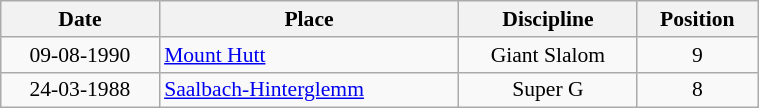<table class="wikitable" width=40% style="font-size:90%; text-align:center;">
<tr>
<th>Date</th>
<th>Place</th>
<th>Discipline</th>
<th>Position</th>
</tr>
<tr>
<td>09-08-1990</td>
<td align=left> <a href='#'>Mount Hutt</a></td>
<td>Giant Slalom</td>
<td>9</td>
</tr>
<tr>
<td>24-03-1988</td>
<td align=left> <a href='#'>Saalbach-Hinterglemm</a></td>
<td>Super G</td>
<td>8</td>
</tr>
</table>
